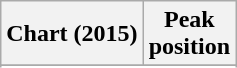<table class="wikitable sortable plainrowheaders" style="text-align:center">
<tr>
<th scope="col">Chart (2015)</th>
<th scope="col">Peak<br>position</th>
</tr>
<tr>
</tr>
<tr>
</tr>
<tr>
</tr>
<tr>
</tr>
</table>
